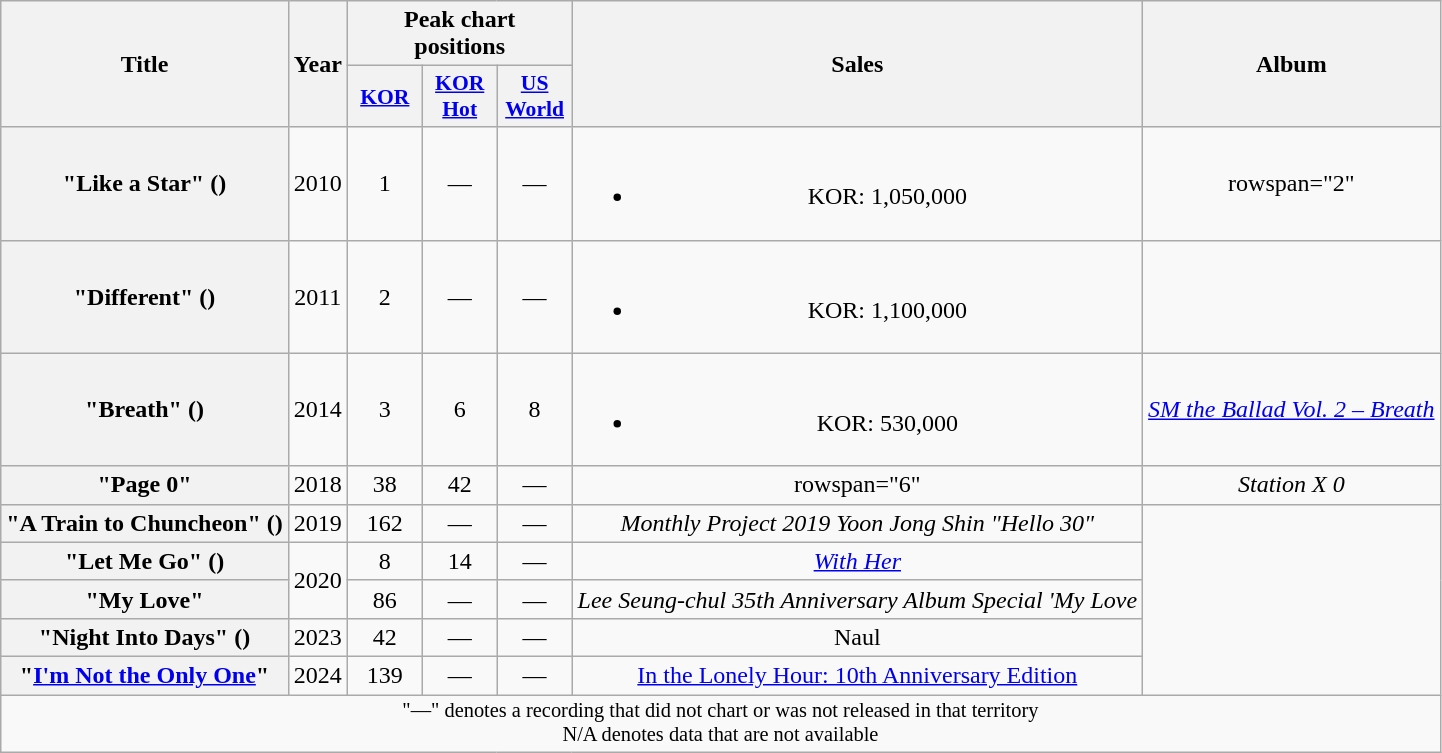<table class="wikitable plainrowheaders" style="text-align:center">
<tr>
<th scope="col" rowspan="2">Title</th>
<th scope="col" rowspan="2">Year</th>
<th scope="col" colspan="3">Peak chart<br>positions</th>
<th scope="col" rowspan="2">Sales</th>
<th scope="col" rowspan="2">Album</th>
</tr>
<tr>
<th scope="col" style="font-size:90%; width:3em"><a href='#'>KOR</a><br></th>
<th scope="col" style="font-size:90%; width:3em"><a href='#'>KOR<br>Hot</a><br></th>
<th scope="col" style="font-size:90%; width:3em"><a href='#'>US<br>World</a><br></th>
</tr>
<tr>
<th scope="row">"Like a Star" ()<br></th>
<td>2010</td>
<td>1</td>
<td>—</td>
<td>—</td>
<td><br><ul><li>KOR: 1,050,000</li></ul></td>
<td>rowspan="2" </td>
</tr>
<tr>
<th scope="row">"Different" ()<br></th>
<td>2011</td>
<td>2</td>
<td>—</td>
<td>—</td>
<td><br><ul><li>KOR: 1,100,000</li></ul></td>
</tr>
<tr>
<th scope="row">"Breath" ()<br></th>
<td>2014</td>
<td>3</td>
<td>6</td>
<td>8</td>
<td><br><ul><li>KOR: 530,000</li></ul></td>
<td><em><a href='#'>SM the Ballad Vol. 2 – Breath</a></em></td>
</tr>
<tr>
<th scope="row">"Page 0"<br></th>
<td>2018</td>
<td>38</td>
<td>42</td>
<td>—</td>
<td>rowspan="6" </td>
<td><em>Station X 0</em></td>
</tr>
<tr>
<th scope="row">"A Train to Chuncheon" ()<br></th>
<td>2019</td>
<td>162</td>
<td>—</td>
<td>—</td>
<td><em>Monthly Project 2019 Yoon Jong Shin "Hello 30"</em></td>
</tr>
<tr>
<th scope="row">"Let Me Go" ()<br></th>
<td rowspan="2">2020</td>
<td>8</td>
<td>14</td>
<td>—</td>
<td><em><a href='#'>With Her</a></em></td>
</tr>
<tr>
<th scope="row">"My Love" <br></th>
<td>86</td>
<td>—</td>
<td>—</td>
<td><em>Lee Seung-chul 35th Anniversary Album Special 'My Love<strong></td>
</tr>
<tr>
<th scope="row">"Night Into Days" ()<br></th>
<td>2023</td>
<td>42</td>
<td>—</td>
<td>—</td>
<td></em>Naul <Ballad Pop City><em></td>
</tr>
<tr>
<th scope="row">"<a href='#'>I'm Not the Only One</a>" <br></th>
<td>2024</td>
<td>139</td>
<td>—</td>
<td>—</td>
<td></em><a href='#'>In the Lonely Hour: 10th Anniversary Edition</a><em></td>
</tr>
<tr>
<td colspan="7" style="font-size:85%">"—" denotes a recording that did not chart or was not released in that territory<br>N/A denotes data that are not available</td>
</tr>
</table>
